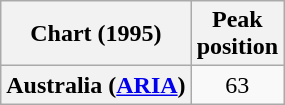<table class="wikitable plainrowheaders" style="text-align:center">
<tr>
<th>Chart (1995)</th>
<th>Peak<br>position</th>
</tr>
<tr>
<th scope="row">Australia (<a href='#'>ARIA</a>)</th>
<td>63</td>
</tr>
</table>
